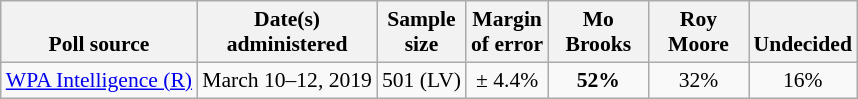<table class="wikitable" style="font-size:90%;text-align:center;">
<tr valign=bottom>
<th>Poll source</th>
<th>Date(s)<br>administered</th>
<th>Sample<br>size</th>
<th>Margin<br>of error</th>
<th style="width:60px;">Mo<br>Brooks</th>
<th style="width:60px;">Roy<br>Moore</th>
<th>Undecided</th>
</tr>
<tr>
<td style="text-align:left;"><a href='#'>WPA Intelligence (R)</a></td>
<td>March 10–12, 2019</td>
<td>501 (LV)</td>
<td>± 4.4%</td>
<td><strong>52%</strong></td>
<td>32%</td>
<td>16%</td>
</tr>
</table>
